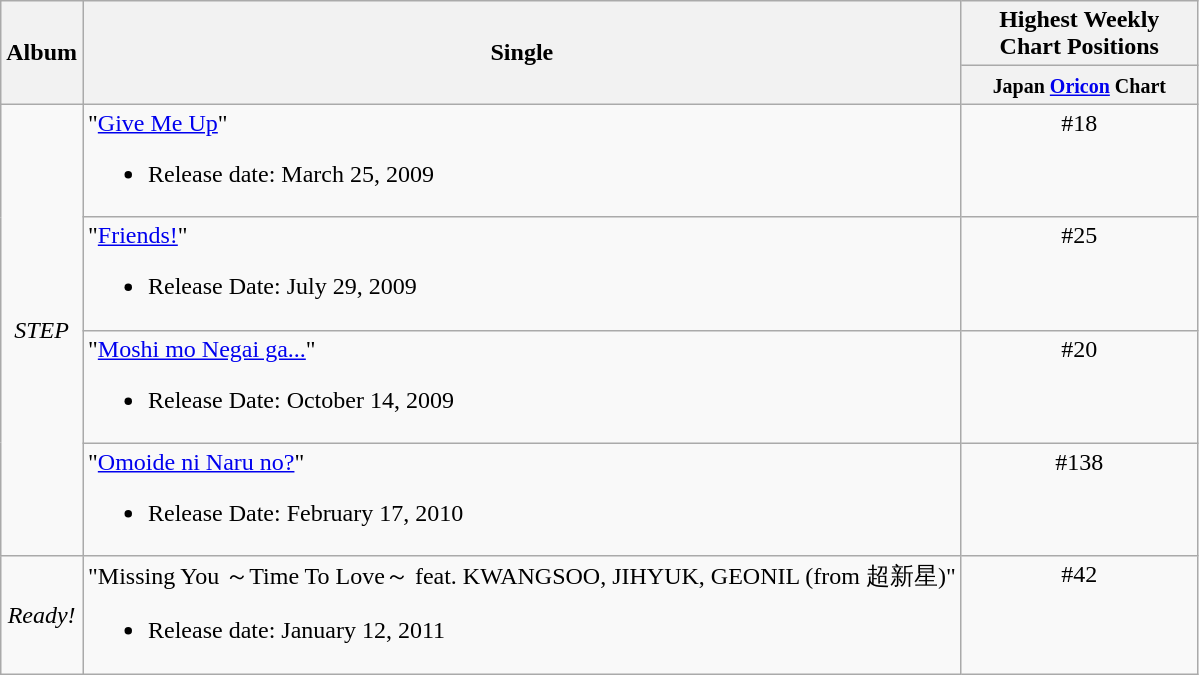<table class="wikitable">
<tr>
<th style="text-align:center;" rowspan="2">Album</th>
<th style="text-align:center;" rowspan="2">Single</th>
<th style="text-align:center; width:150px;">Highest Weekly Chart Positions</th>
</tr>
<tr>
<th 18 style="vertical-align:top; text-align:center; width:150px;"><small>Japan <a href='#'>Oricon</a> Chart</small></th>
</tr>
<tr>
<td style="text-align:center;" rowspan="4"><em>STEP</em></td>
<td>"<a href='#'>Give Me Up</a>"<br><ul><li>Release date: March 25, 2009</li></ul></td>
<td style="text-align:center; vertical-align:top;">#18</td>
</tr>
<tr>
<td>"<a href='#'>Friends!</a>"<br><ul><li>Release Date: July 29, 2009</li></ul></td>
<td style="text-align:center; vertical-align:top;">#25</td>
</tr>
<tr>
<td>"<a href='#'>Moshi mo Negai ga...</a>"<br><ul><li>Release Date: October 14, 2009</li></ul></td>
<td style="text-align:center; vertical-align:top;">#20</td>
</tr>
<tr>
<td>"<a href='#'>Omoide ni Naru no?</a>"<br><ul><li>Release Date: February 17, 2010</li></ul></td>
<td style="text-align:center; vertical-align:top;">#138</td>
</tr>
<tr>
<td style="text-align:center;" rowspan="1"><em>Ready!</em></td>
<td>"Missing You ～Time To Love～ feat. KWANGSOO, JIHYUK, GEONIL (from 超新星)"<br><ul><li>Release date: January 12, 2011</li></ul></td>
<td style="text-align:center; vertical-align:top;">#42</td>
</tr>
</table>
